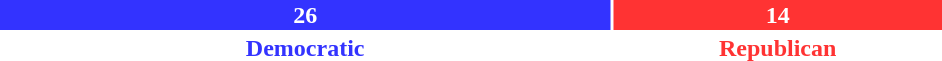<table style="width:50%">
<tr>
<td scope="row" colspan="2" style="text-align:center"></td>
</tr>
<tr>
<td scope="row" style="background:#33F; width:65%; text-align:center; color:white"><strong>26</strong></td>
<td style="background:#F33; width:35%; text-align:center; color:white"><strong>14</strong></td>
</tr>
<tr>
<td scope="row" style="text-align:center; color:#33F"><strong>Democratic</strong></td>
<td style="text-align:center; color:#F33"><strong>Republican</strong></td>
</tr>
</table>
